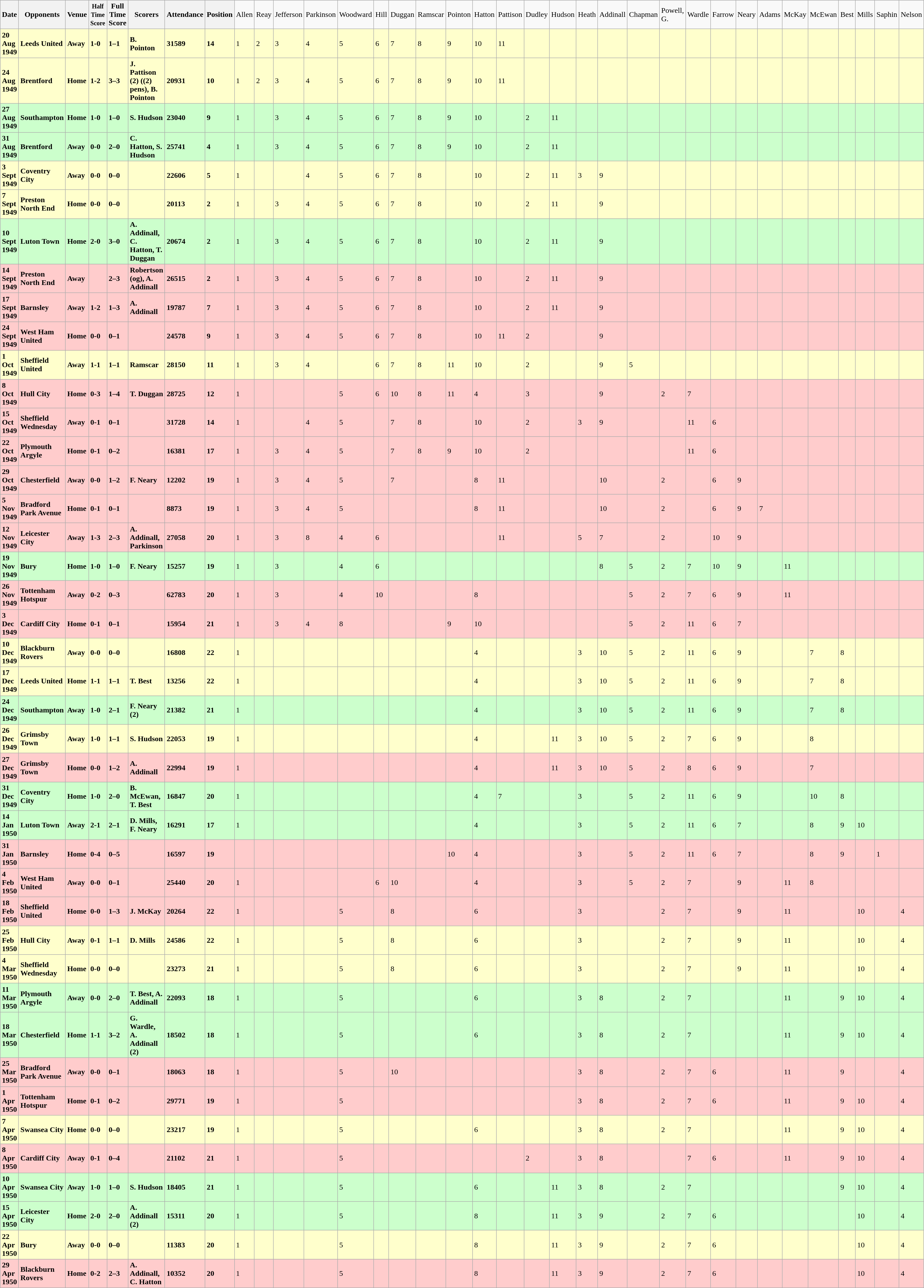<table class="wikitable">
<tr>
<th><strong>Date</strong></th>
<th><strong>Opponents</strong></th>
<th><strong>Venue</strong></th>
<th><small><strong>Half Time Score</strong></small></th>
<th><strong>Full Time Score</strong></th>
<th><strong>Scorers</strong></th>
<th><strong>Attendance</strong></th>
<th><strong>Position</strong></th>
<td>Allen</td>
<td>Reay</td>
<td>Jefferson</td>
<td>Parkinson</td>
<td>Woodward</td>
<td>Hill</td>
<td>Duggan</td>
<td>Ramscar</td>
<td>Pointon</td>
<td>Hatton</td>
<td>Pattison</td>
<td>Dudley</td>
<td>Hudson</td>
<td>Heath</td>
<td>Addinall</td>
<td>Chapman</td>
<td>Powell, G.</td>
<td>Wardle</td>
<td>Farrow</td>
<td>Neary</td>
<td>Adams</td>
<td>McKay</td>
<td>McEwan</td>
<td>Best</td>
<td>Mills</td>
<td>Saphin</td>
<td>Nelson</td>
</tr>
<tr bgcolor="#FFFFCC">
<td><strong>20 Aug 1949</strong></td>
<td><strong>Leeds United</strong></td>
<td><strong>Away</strong></td>
<td><strong>1-0</strong></td>
<td><strong>1–1</strong></td>
<td><strong>B. Pointon</strong></td>
<td><strong>31589</strong></td>
<td><strong>14</strong></td>
<td>1</td>
<td>2</td>
<td>3</td>
<td>4</td>
<td>5</td>
<td>6</td>
<td>7</td>
<td>8</td>
<td>9</td>
<td>10</td>
<td>11</td>
<td></td>
<td></td>
<td></td>
<td></td>
<td></td>
<td></td>
<td></td>
<td></td>
<td></td>
<td></td>
<td></td>
<td></td>
<td></td>
<td></td>
<td></td>
<td></td>
</tr>
<tr bgcolor="#FFFFCC">
<td><strong>24 Aug 1949</strong></td>
<td><strong>Brentford</strong></td>
<td><strong>Home</strong></td>
<td><strong>1-2</strong></td>
<td><strong>3–3</strong></td>
<td><strong>J. Pattison (2) ((2) pens), B. Pointon</strong></td>
<td><strong>20931</strong></td>
<td><strong>10</strong></td>
<td>1</td>
<td>2</td>
<td>3</td>
<td>4</td>
<td>5</td>
<td>6</td>
<td>7</td>
<td>8</td>
<td>9</td>
<td>10</td>
<td>11</td>
<td></td>
<td></td>
<td></td>
<td></td>
<td></td>
<td></td>
<td></td>
<td></td>
<td></td>
<td></td>
<td></td>
<td></td>
<td></td>
<td></td>
<td></td>
<td></td>
</tr>
<tr bgcolor="#CCFFCC">
<td><strong>27 Aug 1949</strong></td>
<td><strong>Southampton</strong></td>
<td><strong>Home</strong></td>
<td><strong>1-0</strong></td>
<td><strong>1–0</strong></td>
<td><strong>S. Hudson</strong></td>
<td><strong>23040</strong></td>
<td><strong>9</strong></td>
<td>1</td>
<td></td>
<td>3</td>
<td>4</td>
<td>5</td>
<td>6</td>
<td>7</td>
<td>8</td>
<td>9</td>
<td>10</td>
<td></td>
<td>2</td>
<td>11</td>
<td></td>
<td></td>
<td></td>
<td></td>
<td></td>
<td></td>
<td></td>
<td></td>
<td></td>
<td></td>
<td></td>
<td></td>
<td></td>
<td></td>
</tr>
<tr bgcolor="#CCFFCC">
<td><strong>31 Aug 1949</strong></td>
<td><strong>Brentford</strong></td>
<td><strong>Away</strong></td>
<td><strong>0-0</strong></td>
<td><strong>2–0</strong></td>
<td><strong>C. Hatton, S. Hudson</strong></td>
<td><strong>25741</strong></td>
<td><strong>4</strong></td>
<td>1</td>
<td></td>
<td>3</td>
<td>4</td>
<td>5</td>
<td>6</td>
<td>7</td>
<td>8</td>
<td>9</td>
<td>10</td>
<td></td>
<td>2</td>
<td>11</td>
<td></td>
<td></td>
<td></td>
<td></td>
<td></td>
<td></td>
<td></td>
<td></td>
<td></td>
<td></td>
<td></td>
<td></td>
<td></td>
<td></td>
</tr>
<tr bgcolor="#FFFFCC">
<td><strong>3 Sept 1949</strong></td>
<td><strong>Coventry City</strong></td>
<td><strong>Away</strong></td>
<td><strong>0-0</strong></td>
<td><strong>0–0</strong></td>
<td></td>
<td><strong>22606</strong></td>
<td><strong>5</strong></td>
<td>1</td>
<td></td>
<td></td>
<td>4</td>
<td>5</td>
<td>6</td>
<td>7</td>
<td>8</td>
<td></td>
<td>10</td>
<td></td>
<td>2</td>
<td>11</td>
<td>3</td>
<td>9</td>
<td></td>
<td></td>
<td></td>
<td></td>
<td></td>
<td></td>
<td></td>
<td></td>
<td></td>
<td></td>
<td></td>
<td></td>
</tr>
<tr bgcolor="#FFFFCC">
<td><strong>7 Sept 1949</strong></td>
<td><strong>Preston North End</strong></td>
<td><strong>Home</strong></td>
<td><strong>0-0</strong></td>
<td><strong>0–0</strong></td>
<td></td>
<td><strong>20113</strong></td>
<td><strong>2</strong></td>
<td>1</td>
<td></td>
<td>3</td>
<td>4</td>
<td>5</td>
<td>6</td>
<td>7</td>
<td>8</td>
<td></td>
<td>10</td>
<td></td>
<td>2</td>
<td>11</td>
<td></td>
<td>9</td>
<td></td>
<td></td>
<td></td>
<td></td>
<td></td>
<td></td>
<td></td>
<td></td>
<td></td>
<td></td>
<td></td>
<td></td>
</tr>
<tr bgcolor="#CCFFCC">
<td><strong>10 Sept 1949</strong></td>
<td><strong>Luton Town</strong></td>
<td><strong>Home</strong></td>
<td><strong>2-0</strong></td>
<td><strong>3–0</strong></td>
<td><strong>A. Addinall, C. Hatton, T. Duggan</strong></td>
<td><strong>20674</strong></td>
<td><strong>2</strong></td>
<td>1</td>
<td></td>
<td>3</td>
<td>4</td>
<td>5</td>
<td>6</td>
<td>7</td>
<td>8</td>
<td></td>
<td>10</td>
<td></td>
<td>2</td>
<td>11</td>
<td></td>
<td>9</td>
<td></td>
<td></td>
<td></td>
<td></td>
<td></td>
<td></td>
<td></td>
<td></td>
<td></td>
<td></td>
<td></td>
<td></td>
</tr>
<tr bgcolor="#ffcccc">
<td><strong>14 Sept 1949</strong></td>
<td><strong>Preston North End</strong></td>
<td><strong>Away</strong></td>
<td></td>
<td><strong>2–3</strong></td>
<td><strong>Robertson (og), A. Addinall</strong></td>
<td><strong>26515</strong></td>
<td><strong>2</strong></td>
<td>1</td>
<td></td>
<td>3</td>
<td>4</td>
<td>5</td>
<td>6</td>
<td>7</td>
<td>8</td>
<td></td>
<td>10</td>
<td></td>
<td>2</td>
<td>11</td>
<td></td>
<td>9</td>
<td></td>
<td></td>
<td></td>
<td></td>
<td></td>
<td></td>
<td></td>
<td></td>
<td></td>
<td></td>
<td></td>
<td></td>
</tr>
<tr bgcolor="#ffcccc">
<td><strong>17 Sept 1949</strong></td>
<td><strong>Barnsley</strong></td>
<td><strong>Away</strong></td>
<td><strong>1-2</strong></td>
<td><strong>1–3</strong></td>
<td><strong>A. Addinall</strong></td>
<td><strong>19787</strong></td>
<td><strong>7</strong></td>
<td>1</td>
<td></td>
<td>3</td>
<td>4</td>
<td>5</td>
<td>6</td>
<td>7</td>
<td>8</td>
<td></td>
<td>10</td>
<td></td>
<td>2</td>
<td>11</td>
<td></td>
<td>9</td>
<td></td>
<td></td>
<td></td>
<td></td>
<td></td>
<td></td>
<td></td>
<td></td>
<td></td>
<td></td>
<td></td>
<td></td>
</tr>
<tr bgcolor="#ffcccc">
<td><strong>24 Sept 1949</strong></td>
<td><strong>West Ham United</strong></td>
<td><strong>Home</strong></td>
<td><strong>0-0</strong></td>
<td><strong>0–1</strong></td>
<td></td>
<td><strong>24578</strong></td>
<td><strong>9</strong></td>
<td>1</td>
<td></td>
<td>3</td>
<td>4</td>
<td>5</td>
<td>6</td>
<td>7</td>
<td>8</td>
<td></td>
<td>10</td>
<td>11</td>
<td>2</td>
<td></td>
<td></td>
<td>9</td>
<td></td>
<td></td>
<td></td>
<td></td>
<td></td>
<td></td>
<td></td>
<td></td>
<td></td>
<td></td>
<td></td>
<td></td>
</tr>
<tr bgcolor="#FFFFCC">
<td><strong>1 Oct 1949</strong></td>
<td><strong>Sheffield United</strong></td>
<td><strong>Away</strong></td>
<td><strong>1-1</strong></td>
<td><strong>1–1</strong></td>
<td><strong>Ramscar</strong></td>
<td><strong>28150</strong></td>
<td><strong>11</strong></td>
<td>1</td>
<td></td>
<td>3</td>
<td>4</td>
<td></td>
<td>6</td>
<td>7</td>
<td>8</td>
<td>11</td>
<td>10</td>
<td></td>
<td>2</td>
<td></td>
<td></td>
<td>9</td>
<td>5</td>
<td></td>
<td></td>
<td></td>
<td></td>
<td></td>
<td></td>
<td></td>
<td></td>
<td></td>
<td></td>
<td></td>
</tr>
<tr bgcolor="#ffcccc">
<td><strong>8 Oct 1949</strong></td>
<td><strong>Hull City</strong></td>
<td><strong>Home</strong></td>
<td><strong>0-3</strong></td>
<td><strong>1–4</strong></td>
<td><strong>T. Duggan</strong></td>
<td><strong>28725</strong></td>
<td><strong>12</strong></td>
<td>1</td>
<td></td>
<td></td>
<td></td>
<td>5</td>
<td>6</td>
<td>10</td>
<td>8</td>
<td>11</td>
<td>4</td>
<td></td>
<td>3</td>
<td></td>
<td></td>
<td>9</td>
<td></td>
<td>2</td>
<td>7</td>
<td></td>
<td></td>
<td></td>
<td></td>
<td></td>
<td></td>
<td></td>
<td></td>
<td></td>
</tr>
<tr bgcolor="#ffcccc">
<td><strong>15 Oct 1949</strong></td>
<td><strong>Sheffield Wednesday</strong></td>
<td><strong>Away</strong></td>
<td><strong>0-1</strong></td>
<td><strong>0–1</strong></td>
<td></td>
<td><strong>31728</strong></td>
<td><strong>14</strong></td>
<td>1</td>
<td></td>
<td></td>
<td>4</td>
<td>5</td>
<td></td>
<td>7</td>
<td>8</td>
<td></td>
<td>10</td>
<td></td>
<td>2</td>
<td></td>
<td>3</td>
<td>9</td>
<td></td>
<td></td>
<td>11</td>
<td>6</td>
<td></td>
<td></td>
<td></td>
<td></td>
<td></td>
<td></td>
<td></td>
<td></td>
</tr>
<tr bgcolor="#ffcccc">
<td><strong>22 Oct 1949</strong></td>
<td><strong>Plymouth Argyle</strong></td>
<td><strong>Home</strong></td>
<td><strong>0-1</strong></td>
<td><strong>0–2</strong></td>
<td></td>
<td><strong>16381</strong></td>
<td><strong>17</strong></td>
<td>1</td>
<td></td>
<td>3</td>
<td>4</td>
<td>5</td>
<td></td>
<td>7</td>
<td>8</td>
<td>9</td>
<td>10</td>
<td></td>
<td>2</td>
<td></td>
<td></td>
<td></td>
<td></td>
<td></td>
<td>11</td>
<td>6</td>
<td></td>
<td></td>
<td></td>
<td></td>
<td></td>
<td></td>
<td></td>
<td></td>
</tr>
<tr bgcolor="#ffcccc">
<td><strong>29 Oct 1949</strong></td>
<td><strong>Chesterfield</strong></td>
<td><strong>Away</strong></td>
<td><strong>0-0</strong></td>
<td><strong>1–2</strong></td>
<td><strong>F. Neary</strong></td>
<td><strong>12202</strong></td>
<td><strong>19</strong></td>
<td>1</td>
<td></td>
<td>3</td>
<td>4</td>
<td>5</td>
<td></td>
<td>7</td>
<td></td>
<td></td>
<td>8</td>
<td>11</td>
<td></td>
<td></td>
<td></td>
<td>10</td>
<td></td>
<td>2</td>
<td></td>
<td>6</td>
<td>9</td>
<td></td>
<td></td>
<td></td>
<td></td>
<td></td>
<td></td>
<td></td>
</tr>
<tr bgcolor="#ffcccc">
<td><strong>5 Nov 1949</strong></td>
<td><strong>Bradford Park Avenue</strong></td>
<td><strong>Home</strong></td>
<td><strong>0-1</strong></td>
<td><strong>0–1</strong></td>
<td></td>
<td><strong>8873</strong></td>
<td><strong>19</strong></td>
<td>1</td>
<td></td>
<td>3</td>
<td>4</td>
<td>5</td>
<td></td>
<td></td>
<td></td>
<td></td>
<td>8</td>
<td>11</td>
<td></td>
<td></td>
<td></td>
<td>10</td>
<td></td>
<td>2</td>
<td></td>
<td>6</td>
<td>9</td>
<td>7</td>
<td></td>
<td></td>
<td></td>
<td></td>
<td></td>
<td></td>
</tr>
<tr bgcolor="#ffcccc">
<td><strong>12 Nov 1949</strong></td>
<td><strong>Leicester City</strong></td>
<td><strong>Away</strong></td>
<td><strong>1-3</strong></td>
<td><strong>2–3</strong></td>
<td><strong>A. Addinall, Parkinson</strong></td>
<td><strong>27058</strong></td>
<td><strong>20</strong></td>
<td>1</td>
<td></td>
<td>3</td>
<td>8</td>
<td>4</td>
<td>6</td>
<td></td>
<td></td>
<td></td>
<td></td>
<td>11</td>
<td></td>
<td></td>
<td>5</td>
<td>7</td>
<td></td>
<td>2</td>
<td></td>
<td>10</td>
<td>9</td>
<td></td>
<td></td>
<td></td>
<td></td>
<td></td>
<td></td>
<td></td>
</tr>
<tr bgcolor="#CCFFCC">
<td><strong>19 Nov 1949</strong></td>
<td><strong>Bury</strong></td>
<td><strong>Home</strong></td>
<td><strong>1-0</strong></td>
<td><strong>1–0</strong></td>
<td><strong>F. Neary</strong></td>
<td><strong>15257</strong></td>
<td><strong>19</strong></td>
<td>1</td>
<td></td>
<td>3</td>
<td></td>
<td>4</td>
<td>6</td>
<td></td>
<td></td>
<td></td>
<td></td>
<td></td>
<td></td>
<td></td>
<td></td>
<td>8</td>
<td>5</td>
<td>2</td>
<td>7</td>
<td>10</td>
<td>9</td>
<td></td>
<td>11</td>
<td></td>
<td></td>
<td></td>
<td></td>
<td></td>
</tr>
<tr bgcolor="#ffcccc">
<td><strong>26 Nov 1949</strong></td>
<td><strong>Tottenham Hotspur</strong></td>
<td><strong>Away</strong></td>
<td><strong>0-2</strong></td>
<td><strong>0–3</strong></td>
<td></td>
<td><strong>62783</strong></td>
<td><strong>20</strong></td>
<td>1</td>
<td></td>
<td>3</td>
<td></td>
<td>4</td>
<td>10</td>
<td></td>
<td></td>
<td></td>
<td>8</td>
<td></td>
<td></td>
<td></td>
<td></td>
<td></td>
<td>5</td>
<td>2</td>
<td>7</td>
<td>6</td>
<td>9</td>
<td></td>
<td>11</td>
<td></td>
<td></td>
<td></td>
<td></td>
<td></td>
</tr>
<tr bgcolor="#ffcccc">
<td><strong>3 Dec 1949</strong></td>
<td><strong>Cardiff City</strong></td>
<td><strong>Home</strong></td>
<td><strong>0-1</strong></td>
<td><strong>0–1</strong></td>
<td></td>
<td><strong>15954</strong></td>
<td><strong>21</strong></td>
<td>1</td>
<td></td>
<td>3</td>
<td>4</td>
<td>8</td>
<td></td>
<td></td>
<td></td>
<td>9</td>
<td>10</td>
<td></td>
<td></td>
<td></td>
<td></td>
<td></td>
<td>5</td>
<td>2</td>
<td>11</td>
<td>6</td>
<td>7</td>
<td></td>
<td></td>
<td></td>
<td></td>
<td></td>
<td></td>
<td></td>
</tr>
<tr bgcolor="#FFFFCC">
<td><strong>10 Dec 1949</strong></td>
<td><strong>Blackburn Rovers</strong></td>
<td><strong>Away</strong></td>
<td><strong>0-0</strong></td>
<td><strong>0–0</strong></td>
<td></td>
<td><strong>16808</strong></td>
<td><strong>22</strong></td>
<td>1</td>
<td></td>
<td></td>
<td></td>
<td></td>
<td></td>
<td></td>
<td></td>
<td></td>
<td>4</td>
<td></td>
<td></td>
<td></td>
<td>3</td>
<td>10</td>
<td>5</td>
<td>2</td>
<td>11</td>
<td>6</td>
<td>9</td>
<td></td>
<td></td>
<td>7</td>
<td>8</td>
<td></td>
<td></td>
<td></td>
</tr>
<tr bgcolor="#FFFFCC">
<td><strong>17 Dec 1949</strong></td>
<td><strong>Leeds United</strong></td>
<td><strong>Home</strong></td>
<td><strong>1-1</strong></td>
<td><strong>1–1</strong></td>
<td><strong>T. Best</strong></td>
<td><strong>13256</strong></td>
<td><strong>22</strong></td>
<td>1</td>
<td></td>
<td></td>
<td></td>
<td></td>
<td></td>
<td></td>
<td></td>
<td></td>
<td>4</td>
<td></td>
<td></td>
<td></td>
<td>3</td>
<td>10</td>
<td>5</td>
<td>2</td>
<td>11</td>
<td>6</td>
<td>9</td>
<td></td>
<td></td>
<td>7</td>
<td>8</td>
<td></td>
<td></td>
<td></td>
</tr>
<tr bgcolor="#CCFFCC">
<td><strong>24 Dec 1949</strong></td>
<td><strong>Southampton</strong></td>
<td><strong>Away</strong></td>
<td><strong>1-0</strong></td>
<td><strong>2–1</strong></td>
<td><strong>F. Neary (2)</strong></td>
<td><strong>21382</strong></td>
<td><strong>21</strong></td>
<td>1</td>
<td></td>
<td></td>
<td></td>
<td></td>
<td></td>
<td></td>
<td></td>
<td></td>
<td>4</td>
<td></td>
<td></td>
<td></td>
<td>3</td>
<td>10</td>
<td>5</td>
<td>2</td>
<td>11</td>
<td>6</td>
<td>9</td>
<td></td>
<td></td>
<td>7</td>
<td>8</td>
<td></td>
<td></td>
<td></td>
</tr>
<tr bgcolor="#FFFFCC">
<td><strong>26 Dec 1949</strong></td>
<td><strong>Grimsby Town</strong></td>
<td><strong>Away</strong></td>
<td><strong>1-0</strong></td>
<td><strong>1–1</strong></td>
<td><strong>S. Hudson</strong></td>
<td><strong>22053</strong></td>
<td><strong>19</strong></td>
<td>1</td>
<td></td>
<td></td>
<td></td>
<td></td>
<td></td>
<td></td>
<td></td>
<td></td>
<td>4</td>
<td></td>
<td></td>
<td>11</td>
<td>3</td>
<td>10</td>
<td>5</td>
<td>2</td>
<td>7</td>
<td>6</td>
<td>9</td>
<td></td>
<td></td>
<td>8</td>
<td></td>
<td></td>
<td></td>
<td></td>
</tr>
<tr bgcolor="#ffcccc">
<td><strong>27 Dec 1949</strong></td>
<td><strong>Grimsby Town</strong></td>
<td><strong>Home</strong></td>
<td><strong>0-0</strong></td>
<td><strong>1–2</strong></td>
<td><strong>A. Addinall</strong></td>
<td><strong>22994</strong></td>
<td><strong>19</strong></td>
<td>1</td>
<td></td>
<td></td>
<td></td>
<td></td>
<td></td>
<td></td>
<td></td>
<td></td>
<td>4</td>
<td></td>
<td></td>
<td>11</td>
<td>3</td>
<td>10</td>
<td>5</td>
<td>2</td>
<td>8</td>
<td>6</td>
<td>9</td>
<td></td>
<td></td>
<td>7</td>
<td></td>
<td></td>
<td></td>
<td></td>
</tr>
<tr bgcolor="#CCFFCC">
<td><strong>31 Dec 1949</strong></td>
<td><strong>Coventry City</strong></td>
<td><strong>Home</strong></td>
<td><strong>1-0</strong></td>
<td><strong>2–0</strong></td>
<td><strong>B. McEwan, T. Best</strong></td>
<td><strong>16847</strong></td>
<td><strong>20</strong></td>
<td>1</td>
<td></td>
<td></td>
<td></td>
<td></td>
<td></td>
<td></td>
<td></td>
<td></td>
<td>4</td>
<td>7</td>
<td></td>
<td></td>
<td>3</td>
<td></td>
<td>5</td>
<td>2</td>
<td>11</td>
<td>6</td>
<td>9</td>
<td></td>
<td></td>
<td>10</td>
<td>8</td>
<td></td>
<td></td>
<td></td>
</tr>
<tr bgcolor="#CCFFCC">
<td><strong>14 Jan 1950</strong></td>
<td><strong>Luton Town</strong></td>
<td><strong>Away</strong></td>
<td><strong>2-1</strong></td>
<td><strong>2–1</strong></td>
<td><strong>D. Mills, F. Neary</strong></td>
<td><strong>16291</strong></td>
<td><strong>17</strong></td>
<td>1</td>
<td></td>
<td></td>
<td></td>
<td></td>
<td></td>
<td></td>
<td></td>
<td></td>
<td>4</td>
<td></td>
<td></td>
<td></td>
<td>3</td>
<td></td>
<td>5</td>
<td>2</td>
<td>11</td>
<td>6</td>
<td>7</td>
<td></td>
<td></td>
<td>8</td>
<td>9</td>
<td>10</td>
<td></td>
<td></td>
</tr>
<tr bgcolor="#ffcccc">
<td><strong>31 Jan 1950</strong></td>
<td><strong>Barnsley</strong></td>
<td><strong>Home</strong></td>
<td><strong>0-4</strong></td>
<td><strong>0–5</strong></td>
<td></td>
<td><strong>16597</strong></td>
<td><strong>19</strong></td>
<td></td>
<td></td>
<td></td>
<td></td>
<td></td>
<td></td>
<td></td>
<td></td>
<td>10</td>
<td>4</td>
<td></td>
<td></td>
<td></td>
<td>3</td>
<td></td>
<td>5</td>
<td>2</td>
<td>11</td>
<td>6</td>
<td>7</td>
<td></td>
<td></td>
<td>8</td>
<td>9</td>
<td></td>
<td>1</td>
<td></td>
</tr>
<tr bgcolor="#ffcccc">
<td><strong>4 Feb 1950</strong></td>
<td><strong>West Ham United</strong></td>
<td><strong>Away</strong></td>
<td><strong>0-0</strong></td>
<td><strong>0–1</strong></td>
<td></td>
<td><strong>25440</strong></td>
<td><strong>20</strong></td>
<td>1</td>
<td></td>
<td></td>
<td></td>
<td></td>
<td>6</td>
<td>10</td>
<td></td>
<td></td>
<td>4</td>
<td></td>
<td></td>
<td></td>
<td>3</td>
<td></td>
<td>5</td>
<td>2</td>
<td>7</td>
<td></td>
<td>9</td>
<td></td>
<td>11</td>
<td>8</td>
<td></td>
<td></td>
<td></td>
<td></td>
</tr>
<tr bgcolor="#ffcccc">
<td><strong>18 Feb 1950</strong></td>
<td><strong>Sheffield United</strong></td>
<td><strong>Home</strong></td>
<td><strong>0-0</strong></td>
<td><strong>1–3</strong></td>
<td><strong>J. McKay</strong></td>
<td><strong>20264</strong></td>
<td><strong>22</strong></td>
<td>1</td>
<td></td>
<td></td>
<td></td>
<td>5</td>
<td></td>
<td>8</td>
<td></td>
<td></td>
<td>6</td>
<td></td>
<td></td>
<td></td>
<td>3</td>
<td></td>
<td></td>
<td>2</td>
<td>7</td>
<td></td>
<td>9</td>
<td></td>
<td>11</td>
<td></td>
<td></td>
<td>10</td>
<td></td>
<td>4</td>
</tr>
<tr bgcolor="#FFFFCC">
<td><strong>25 Feb 1950</strong></td>
<td><strong>Hull City</strong></td>
<td><strong>Away</strong></td>
<td><strong>0-1</strong></td>
<td><strong>1–1</strong></td>
<td><strong>D. Mills</strong></td>
<td><strong>24586</strong></td>
<td><strong>22</strong></td>
<td>1</td>
<td></td>
<td></td>
<td></td>
<td>5</td>
<td></td>
<td>8</td>
<td></td>
<td></td>
<td>6</td>
<td></td>
<td></td>
<td></td>
<td>3</td>
<td></td>
<td></td>
<td>2</td>
<td>7</td>
<td></td>
<td>9</td>
<td></td>
<td>11</td>
<td></td>
<td></td>
<td>10</td>
<td></td>
<td>4</td>
</tr>
<tr bgcolor="#FFFFCC">
<td><strong>4 Mar 1950</strong></td>
<td><strong>Sheffield Wednesday</strong></td>
<td><strong>Home</strong></td>
<td><strong>0-0</strong></td>
<td><strong>0–0</strong></td>
<td></td>
<td><strong>23273</strong></td>
<td><strong>21</strong></td>
<td>1</td>
<td></td>
<td></td>
<td></td>
<td>5</td>
<td></td>
<td>8</td>
<td></td>
<td></td>
<td>6</td>
<td></td>
<td></td>
<td></td>
<td>3</td>
<td></td>
<td></td>
<td>2</td>
<td>7</td>
<td></td>
<td>9</td>
<td></td>
<td>11</td>
<td></td>
<td></td>
<td>10</td>
<td></td>
<td>4</td>
</tr>
<tr bgcolor="#CCFFCC">
<td><strong>11 Mar 1950</strong></td>
<td><strong>Plymouth Argyle</strong></td>
<td><strong>Away</strong></td>
<td><strong>0-0</strong></td>
<td><strong>2–0</strong></td>
<td><strong>T. Best, A. Addinall</strong></td>
<td><strong>22093</strong></td>
<td><strong>18</strong></td>
<td>1</td>
<td></td>
<td></td>
<td></td>
<td>5</td>
<td></td>
<td></td>
<td></td>
<td></td>
<td>6</td>
<td></td>
<td></td>
<td></td>
<td>3</td>
<td>8</td>
<td></td>
<td>2</td>
<td>7</td>
<td></td>
<td></td>
<td></td>
<td>11</td>
<td></td>
<td>9</td>
<td>10</td>
<td></td>
<td>4</td>
</tr>
<tr bgcolor="#CCFFCC">
<td><strong>18 Mar 1950</strong></td>
<td><strong>Chesterfield</strong></td>
<td><strong>Home</strong></td>
<td><strong>1-1</strong></td>
<td><strong>3–2</strong></td>
<td><strong>G. Wardle, A. Addinall (2)</strong></td>
<td><strong>18502</strong></td>
<td><strong>18</strong></td>
<td>1</td>
<td></td>
<td></td>
<td></td>
<td>5</td>
<td></td>
<td></td>
<td></td>
<td></td>
<td>6</td>
<td></td>
<td></td>
<td></td>
<td>3</td>
<td>8</td>
<td></td>
<td>2</td>
<td>7</td>
<td></td>
<td></td>
<td></td>
<td>11</td>
<td></td>
<td>9</td>
<td>10</td>
<td></td>
<td>4</td>
</tr>
<tr bgcolor="#ffcccc">
<td><strong>25 Mar 1950</strong></td>
<td><strong>Bradford Park Avenue</strong></td>
<td><strong>Away</strong></td>
<td><strong>0-0</strong></td>
<td><strong>0–1</strong></td>
<td></td>
<td><strong>18063</strong></td>
<td><strong>18</strong></td>
<td>1</td>
<td></td>
<td></td>
<td></td>
<td>5</td>
<td></td>
<td>10</td>
<td></td>
<td></td>
<td></td>
<td></td>
<td></td>
<td></td>
<td>3</td>
<td>8</td>
<td></td>
<td>2</td>
<td>7</td>
<td>6</td>
<td></td>
<td></td>
<td>11</td>
<td></td>
<td>9</td>
<td></td>
<td></td>
<td>4</td>
</tr>
<tr bgcolor="#ffcccc">
<td><strong>1 Apr 1950</strong></td>
<td><strong>Tottenham Hotspur</strong></td>
<td><strong>Home</strong></td>
<td><strong>0-1</strong></td>
<td><strong>0–2</strong></td>
<td></td>
<td><strong>29771</strong></td>
<td><strong>19</strong></td>
<td>1</td>
<td></td>
<td></td>
<td></td>
<td>5</td>
<td></td>
<td></td>
<td></td>
<td></td>
<td></td>
<td></td>
<td></td>
<td></td>
<td>3</td>
<td>8</td>
<td></td>
<td>2</td>
<td>7</td>
<td>6</td>
<td></td>
<td></td>
<td>11</td>
<td></td>
<td>9</td>
<td>10</td>
<td></td>
<td>4</td>
</tr>
<tr bgcolor="#FFFFCC">
<td><strong>7 Apr 1950</strong></td>
<td><strong>Swansea City</strong></td>
<td><strong>Home</strong></td>
<td><strong>0-0</strong></td>
<td><strong>0–0</strong></td>
<td></td>
<td><strong>23217</strong></td>
<td><strong>19</strong></td>
<td>1</td>
<td></td>
<td></td>
<td></td>
<td>5</td>
<td></td>
<td></td>
<td></td>
<td></td>
<td>6</td>
<td></td>
<td></td>
<td></td>
<td>3</td>
<td>8</td>
<td></td>
<td>2</td>
<td>7</td>
<td></td>
<td></td>
<td></td>
<td>11</td>
<td></td>
<td>9</td>
<td>10</td>
<td></td>
<td>4</td>
</tr>
<tr bgcolor="#ffcccc">
<td><strong>8 Apr 1950</strong></td>
<td><strong>Cardiff City</strong></td>
<td><strong>Away</strong></td>
<td><strong>0-1</strong></td>
<td><strong>0–4</strong></td>
<td></td>
<td><strong>21102</strong></td>
<td><strong>21</strong></td>
<td>1</td>
<td></td>
<td></td>
<td></td>
<td>5</td>
<td></td>
<td></td>
<td></td>
<td></td>
<td></td>
<td></td>
<td>2</td>
<td></td>
<td>3</td>
<td>8</td>
<td></td>
<td></td>
<td>7</td>
<td>6</td>
<td></td>
<td></td>
<td>11</td>
<td></td>
<td>9</td>
<td>10</td>
<td></td>
<td>4</td>
</tr>
<tr bgcolor="#CCFFCC">
<td><strong>10 Apr 1950</strong></td>
<td><strong>Swansea City</strong></td>
<td><strong>Away</strong></td>
<td><strong>1-0</strong></td>
<td><strong>1–0</strong></td>
<td><strong>S. Hudson</strong></td>
<td><strong>18405</strong></td>
<td><strong>21</strong></td>
<td>1</td>
<td></td>
<td></td>
<td></td>
<td>5</td>
<td></td>
<td></td>
<td></td>
<td></td>
<td>6</td>
<td></td>
<td></td>
<td>11</td>
<td>3</td>
<td>8</td>
<td></td>
<td>2</td>
<td>7</td>
<td></td>
<td></td>
<td></td>
<td></td>
<td></td>
<td>9</td>
<td>10</td>
<td></td>
<td>4</td>
</tr>
<tr bgcolor="#CCFFCC">
<td><strong>15 Apr 1950</strong></td>
<td><strong>Leicester City</strong></td>
<td><strong>Home</strong></td>
<td><strong>2-0</strong></td>
<td><strong>2–0</strong></td>
<td><strong>A. Addinall (2)</strong></td>
<td><strong>15311</strong></td>
<td><strong>20</strong></td>
<td>1</td>
<td></td>
<td></td>
<td></td>
<td>5</td>
<td></td>
<td></td>
<td></td>
<td></td>
<td>8</td>
<td></td>
<td></td>
<td>11</td>
<td>3</td>
<td>9</td>
<td></td>
<td>2</td>
<td>7</td>
<td>6</td>
<td></td>
<td></td>
<td></td>
<td></td>
<td></td>
<td>10</td>
<td></td>
<td>4</td>
</tr>
<tr bgcolor="#FFFFCC">
<td><strong>22 Apr 1950</strong></td>
<td><strong>Bury</strong></td>
<td><strong>Away</strong></td>
<td><strong>0-0</strong></td>
<td><strong>0–0</strong></td>
<td></td>
<td><strong>11383</strong></td>
<td><strong>20</strong></td>
<td>1</td>
<td></td>
<td></td>
<td></td>
<td>5</td>
<td></td>
<td></td>
<td></td>
<td></td>
<td>8</td>
<td></td>
<td></td>
<td>11</td>
<td>3</td>
<td>9</td>
<td></td>
<td>2</td>
<td>7</td>
<td>6</td>
<td></td>
<td></td>
<td></td>
<td></td>
<td></td>
<td>10</td>
<td></td>
<td>4</td>
</tr>
<tr bgcolor="#ffcccc">
<td><strong>29 Apr 1950</strong></td>
<td><strong>Blackburn Rovers</strong></td>
<td><strong>Home</strong></td>
<td><strong>0-2</strong></td>
<td><strong>2–3</strong></td>
<td><strong>A. Addinall, C. Hatton</strong></td>
<td><strong>10352</strong></td>
<td><strong>20</strong></td>
<td>1</td>
<td></td>
<td></td>
<td></td>
<td>5</td>
<td></td>
<td></td>
<td></td>
<td></td>
<td>8</td>
<td></td>
<td></td>
<td>11</td>
<td>3</td>
<td>9</td>
<td></td>
<td>2</td>
<td>7</td>
<td>6</td>
<td></td>
<td></td>
<td></td>
<td></td>
<td></td>
<td>10</td>
<td></td>
<td>4</td>
</tr>
</table>
